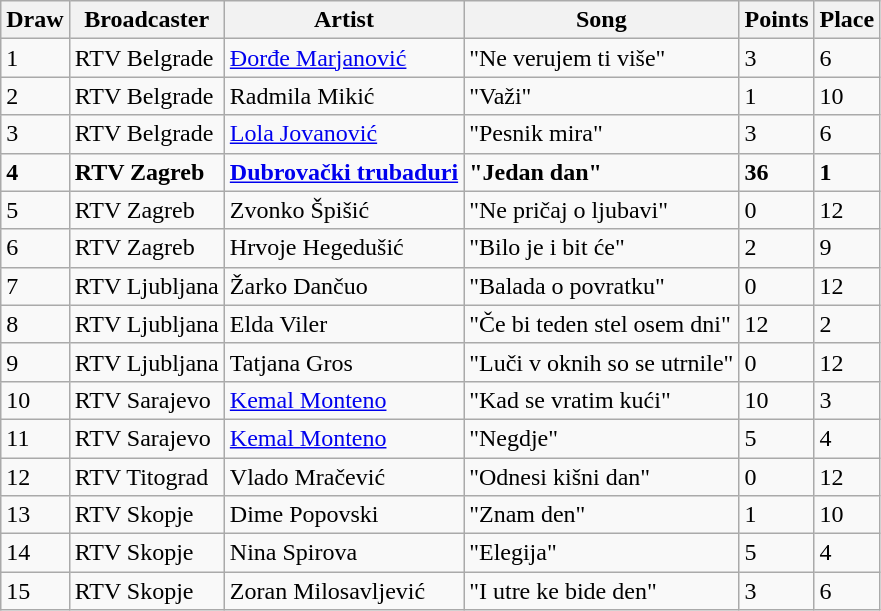<table class="sortable wikitable">
<tr>
<th>Draw</th>
<th>Broadcaster</th>
<th>Artist</th>
<th>Song</th>
<th>Points</th>
<th>Place</th>
</tr>
<tr>
<td>1</td>
<td> RTV Belgrade</td>
<td><a href='#'>Đorđe Marjanović</a></td>
<td>"Ne verujem ti više"</td>
<td>3</td>
<td>6</td>
</tr>
<tr>
<td>2</td>
<td> RTV Belgrade</td>
<td>Radmila Mikić</td>
<td>"Važi"</td>
<td>1</td>
<td>10</td>
</tr>
<tr>
<td>3</td>
<td> RTV Belgrade</td>
<td><a href='#'> Lola Jovanović</a></td>
<td>"Pesnik mira"</td>
<td>3</td>
<td>6</td>
</tr>
<tr -bgcolor = "#FFD700">
<td><strong>4</strong></td>
<td><strong> RTV Zagreb</strong></td>
<td><strong><a href='#'>Dubrovački trubaduri</a></strong></td>
<td><strong>"Jedan dan"</strong></td>
<td><strong>36</strong></td>
<td><strong>1</strong></td>
</tr>
<tr>
<td>5</td>
<td> RTV Zagreb</td>
<td>Zvonko Špišić</td>
<td>"Ne pričaj o ljubavi"</td>
<td>0</td>
<td>12</td>
</tr>
<tr>
<td>6</td>
<td> RTV Zagreb</td>
<td>Hrvoje Hegedušić</td>
<td>"Bilo je i bit će"</td>
<td>2</td>
<td>9</td>
</tr>
<tr>
<td>7</td>
<td> RTV Ljubljana</td>
<td>Žarko Dančuo</td>
<td>"Balada o povratku"</td>
<td>0</td>
<td>12</td>
</tr>
<tr>
<td>8</td>
<td> RTV Ljubljana</td>
<td>Elda Viler</td>
<td>"Če bi teden stel osem dni"</td>
<td>12</td>
<td>2</td>
</tr>
<tr>
<td>9</td>
<td> RTV Ljubljana</td>
<td>Tatjana Gros</td>
<td>"Luči v oknih so se utrnile"</td>
<td>0</td>
<td>12</td>
</tr>
<tr>
<td>10</td>
<td> RTV Sarajevo</td>
<td><a href='#'>Kemal Monteno</a></td>
<td>"Kad se vratim kući"</td>
<td>10</td>
<td>3</td>
</tr>
<tr>
<td>11</td>
<td> RTV Sarajevo</td>
<td><a href='#'>Kemal Monteno</a></td>
<td>"Negdje"</td>
<td>5</td>
<td>4</td>
</tr>
<tr>
<td>12</td>
<td> RTV Titograd</td>
<td>Vlado Mračević</td>
<td>"Odnesi kišni dan"</td>
<td>0</td>
<td>12</td>
</tr>
<tr>
<td>13</td>
<td> RTV Skopje</td>
<td>Dime Popovski</td>
<td>"Znam den"</td>
<td>1</td>
<td>10</td>
</tr>
<tr>
<td>14</td>
<td> RTV Skopje</td>
<td>Nina Spirova</td>
<td>"Elegija"</td>
<td>5</td>
<td>4</td>
</tr>
<tr>
<td>15</td>
<td> RTV Skopje</td>
<td>Zoran Milosavljević</td>
<td>"I utre ke bide den"</td>
<td>3</td>
<td>6</td>
</tr>
</table>
